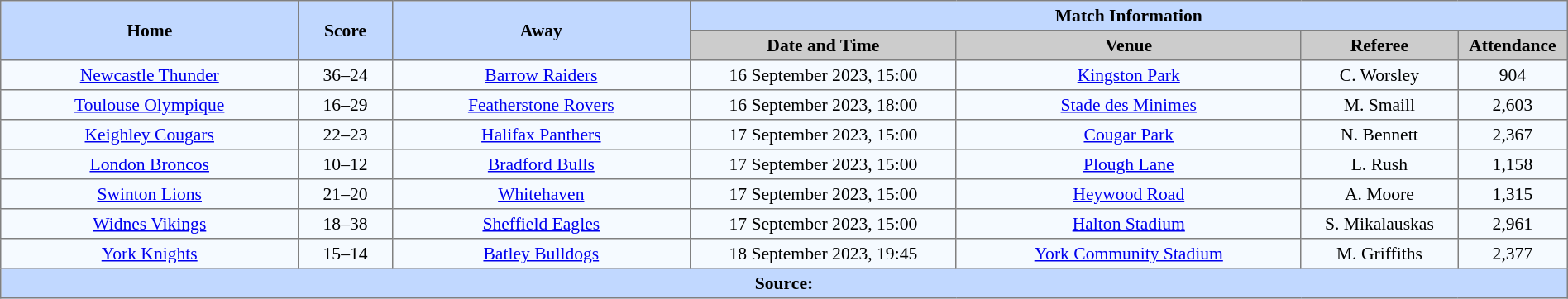<table border=1 style="border-collapse:collapse; font-size:90%; text-align:center;" cellpadding=3 cellspacing=0 width=100%>
<tr bgcolor=#C1D8FF>
<th scope="col" rowspan=2 width=19%>Home</th>
<th scope="col" rowspan=2 width=6%>Score</th>
<th scope="col" rowspan=2 width=19%>Away</th>
<th colspan=6>Match Information</th>
</tr>
<tr bgcolor=#CCCCCC>
<th scope="col" width=17%>Date and Time</th>
<th scope="col" width=22%>Venue</th>
<th scope="col" width=10%>Referee</th>
<th scope="col" width=7%>Attendance</th>
</tr>
<tr bgcolor=#F5FAFF>
<td> <a href='#'>Newcastle Thunder</a></td>
<td>36–24</td>
<td> <a href='#'>Barrow Raiders</a></td>
<td>16 September 2023, 15:00</td>
<td><a href='#'>Kingston Park</a></td>
<td>C. Worsley</td>
<td>904</td>
</tr>
<tr bgcolor=#F5FAFF>
<td> <a href='#'>Toulouse Olympique</a></td>
<td>16–29</td>
<td> <a href='#'>Featherstone Rovers</a></td>
<td>16 September 2023, 18:00</td>
<td><a href='#'>Stade des Minimes</a></td>
<td>M. Smaill</td>
<td>2,603</td>
</tr>
<tr bgcolor=#F5FAFF>
<td> <a href='#'>Keighley Cougars</a></td>
<td>22–23</td>
<td> <a href='#'>Halifax Panthers</a></td>
<td>17 September 2023, 15:00</td>
<td><a href='#'>Cougar Park</a></td>
<td>N. Bennett</td>
<td>2,367</td>
</tr>
<tr bgcolor=#F5FAFF>
<td> <a href='#'>London Broncos</a></td>
<td>10–12</td>
<td> <a href='#'>Bradford Bulls</a></td>
<td>17 September 2023, 15:00</td>
<td><a href='#'>Plough Lane</a></td>
<td>L. Rush</td>
<td>1,158</td>
</tr>
<tr bgcolor=#F5FAFF>
<td> <a href='#'>Swinton Lions</a></td>
<td>21–20</td>
<td> <a href='#'>Whitehaven</a></td>
<td>17 September 2023, 15:00</td>
<td><a href='#'>Heywood Road</a></td>
<td>A. Moore</td>
<td>1,315</td>
</tr>
<tr bgcolor=#F5FAFF>
<td> <a href='#'>Widnes Vikings</a></td>
<td>18–38</td>
<td> <a href='#'>Sheffield Eagles</a></td>
<td>17 September 2023, 15:00</td>
<td><a href='#'>Halton Stadium</a></td>
<td>S. Mikalauskas</td>
<td>2,961</td>
</tr>
<tr bgcolor=#F5FAFF>
<td> <a href='#'>York Knights</a></td>
<td>15–14</td>
<td> <a href='#'>Batley Bulldogs</a></td>
<td>18 September 2023, 19:45</td>
<td><a href='#'>York Community Stadium</a></td>
<td>M. Griffiths</td>
<td>2,377</td>
</tr>
<tr style="background:#c1d8ff;">
<th colspan=7>Source:</th>
</tr>
</table>
